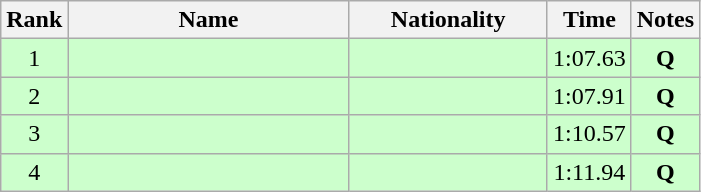<table class="wikitable sortable" style="text-align:center">
<tr>
<th>Rank</th>
<th style="width:180px">Name</th>
<th style="width:125px">Nationality</th>
<th>Time</th>
<th>Notes</th>
</tr>
<tr style="background:#cfc;">
<td>1</td>
<td style="text-align:left;"></td>
<td style="text-align:left;"></td>
<td>1:07.63</td>
<td><strong>Q</strong></td>
</tr>
<tr style="background:#cfc;">
<td>2</td>
<td style="text-align:left;"></td>
<td style="text-align:left;"></td>
<td>1:07.91</td>
<td><strong>Q</strong></td>
</tr>
<tr style="background:#cfc;">
<td>3</td>
<td style="text-align:left;"></td>
<td style="text-align:left;"></td>
<td>1:10.57</td>
<td><strong>Q</strong></td>
</tr>
<tr style="background:#cfc;">
<td>4</td>
<td style="text-align:left;"></td>
<td style="text-align:left;"></td>
<td>1:11.94</td>
<td><strong>Q</strong></td>
</tr>
</table>
